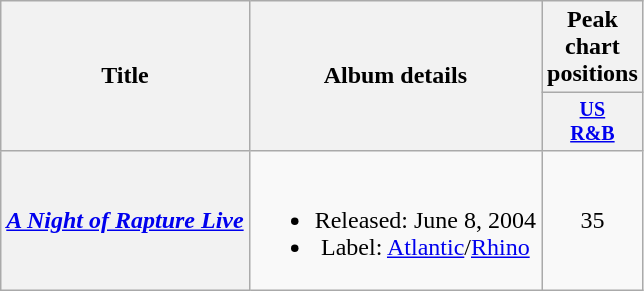<table class="wikitable plainrowheaders" style="text-align:center;">
<tr>
<th rowspan="2">Title</th>
<th rowspan="2">Album details</th>
<th colspan="1">Peak chart positions</th>
</tr>
<tr style="font-size:smaller;">
<th width="30"><a href='#'>US<br>R&B</a><br></th>
</tr>
<tr>
<th scope="row"><em><a href='#'>A Night of Rapture Live</a></em></th>
<td><br><ul><li>Released: June 8, 2004</li><li>Label: <a href='#'>Atlantic</a>/<a href='#'>Rhino</a></li></ul></td>
<td>35</td>
</tr>
</table>
